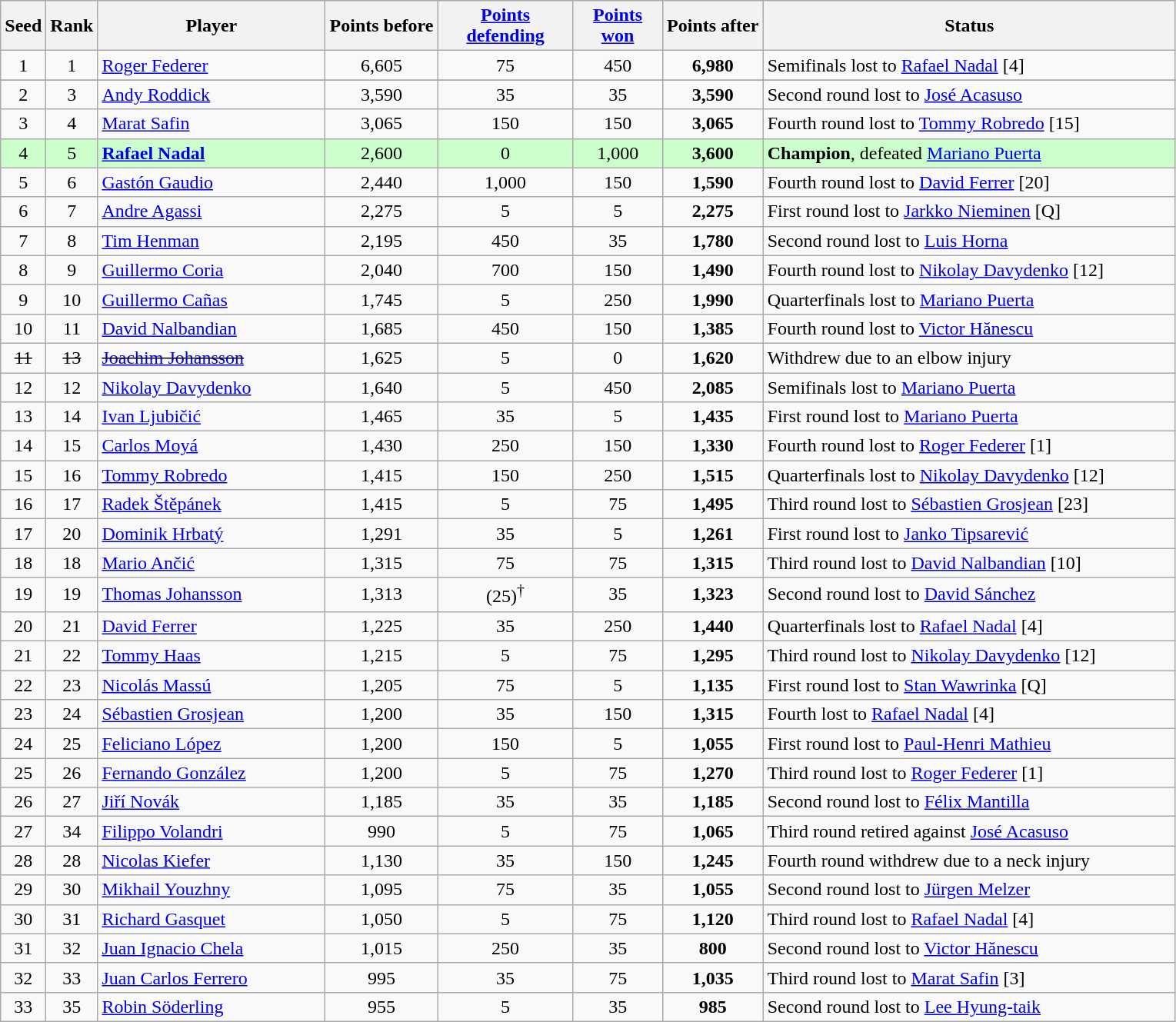<table class="wikitable sortable">
<tr>
<th style="width:30px;">Seed</th>
<th style="width:30px;">Rank</th>
<th style="width:190px;">Player</th>
<th style="width:90px;">Points before</th>
<th style="width:110px;"><a href='#'>Points defending</a></th>
<th style="width:70px;"><a href='#'>Points won</a></th>
<th style="width:80px;">Points after</th>
<th style="width:350px;">Status</th>
</tr>
<tr style="text-align:left;">
<td align=center>1</td>
<td align=center>1</td>
<td> <a href='#'>Roger Federer</a></td>
<td align=center>6,605</td>
<td align=center>75</td>
<td align=center>450</td>
<td align=center><strong>6,980</strong></td>
<td>Semifinals lost to  <a href='#'>Rafael Nadal</a> [4]</td>
</tr>
<tr>
</tr>
<tr style="text-align:left;">
<td align=center>2</td>
<td align=center>3</td>
<td> <a href='#'>Andy Roddick</a></td>
<td align=center>3,590</td>
<td align=center>35</td>
<td align=center>35</td>
<td align=center><strong>3,590</strong></td>
<td>Second round lost to  <a href='#'>José Acasuso</a></td>
</tr>
<tr style="text-align:left;">
<td align=center>3</td>
<td align=center>4</td>
<td> <a href='#'>Marat Safin</a></td>
<td align=center>3,065</td>
<td align=center>150</td>
<td align=center>150</td>
<td align=center><strong>3,065</strong></td>
<td>Fourth round lost to  <a href='#'>Tommy Robredo</a> [15]</td>
</tr>
<tr style="text-align:left; background:#cfc;">
<td align=center>4</td>
<td align=center>5</td>
<td> <strong><a href='#'>Rafael Nadal</a></strong></td>
<td align=center>2,600</td>
<td align=center>0</td>
<td align=center>1,000</td>
<td align=center><strong>3,600</strong></td>
<td><strong>Champion</strong>, defeated  <a href='#'>Mariano Puerta</a></td>
</tr>
<tr style="text-align:left;">
<td align=center>5</td>
<td align=center>6</td>
<td> <a href='#'>Gastón Gaudio</a></td>
<td align=center>2,440</td>
<td align=center>1,000</td>
<td align=center>150</td>
<td align=center><strong>1,590</strong></td>
<td>Fourth round lost to  <a href='#'>David Ferrer</a> [20]</td>
</tr>
<tr style="text-align:left;">
<td align=center>6</td>
<td align=center>7</td>
<td> <a href='#'>Andre Agassi</a></td>
<td align=center>2,275</td>
<td align=center>5</td>
<td align=center>5</td>
<td align=center><strong>2,275</strong></td>
<td>First round lost to  <a href='#'>Jarkko Nieminen</a> [Q]</td>
</tr>
<tr style="text-align:left;">
<td align=center>7</td>
<td align=center>8</td>
<td> <a href='#'>Tim Henman</a></td>
<td align=center>2,195</td>
<td align=center>450</td>
<td align=center>35</td>
<td align=center><strong>1,780</strong></td>
<td>Second round lost to  <a href='#'>Luis Horna</a></td>
</tr>
<tr style="text-align:left;">
<td align=center>8</td>
<td align=center>9</td>
<td> <a href='#'>Guillermo Coria</a></td>
<td align=center>2,040</td>
<td align=center>700</td>
<td align=center>150</td>
<td align=center><strong>1,490</strong></td>
<td>Fourth round lost to  <a href='#'>Nikolay Davydenko</a> [12]</td>
</tr>
<tr style="text-align:left;">
<td align=center>9</td>
<td align=center>10</td>
<td> <a href='#'>Guillermo Cañas</a></td>
<td align=center>1,745</td>
<td align=center>5</td>
<td align=center>250</td>
<td align=center><strong>1,990</strong></td>
<td>Quarterfinals lost to  <a href='#'>Mariano Puerta</a></td>
</tr>
<tr style="text-align:left;">
<td align=center>10</td>
<td align=center>11</td>
<td> <a href='#'>David Nalbandian</a></td>
<td align=center>1,685</td>
<td align=center>450</td>
<td align=center>150</td>
<td align=center><strong>1,385</strong></td>
<td>Fourth round lost to  <a href='#'>Victor Hănescu</a></td>
</tr>
<tr style="text-align:left;">
<td align=center><s>11</s></td>
<td align=center><s>13</s></td>
<td><s> <a href='#'>Joachim Johansson</a></s></td>
<td align=center>1,625</td>
<td align=center>5</td>
<td align=center>0</td>
<td align=center><strong>1,620</strong></td>
<td>Withdrew due to an elbow injury</td>
</tr>
<tr style="text-align:left;">
<td align=center>12</td>
<td align=center>12</td>
<td> <a href='#'>Nikolay Davydenko</a></td>
<td align=center>1,640</td>
<td align=center>5</td>
<td align=center>450</td>
<td align=center><strong>2,085</strong></td>
<td>Semifinals lost to  <a href='#'>Mariano Puerta</a></td>
</tr>
<tr style="text-align:left;">
<td align=center>13</td>
<td align=center>14</td>
<td> <a href='#'>Ivan Ljubičić</a></td>
<td align=center>1,465</td>
<td align=center>35</td>
<td align=center>5</td>
<td align=center><strong>1,435</strong></td>
<td>First round lost to  <a href='#'>Mariano Puerta</a></td>
</tr>
<tr style="text-align:left;">
<td align=center>14</td>
<td align=center>15</td>
<td> <a href='#'>Carlos Moyá</a></td>
<td align=center>1,430</td>
<td align=center>250</td>
<td align=center>150</td>
<td align=center><strong>1,330</strong></td>
<td>Fourth round lost to  <a href='#'>Roger Federer</a> [1]</td>
</tr>
<tr style="text-align:left;">
<td align=center>15</td>
<td align=center>16</td>
<td> <a href='#'>Tommy Robredo</a></td>
<td align=center>1,415</td>
<td align=center>150</td>
<td align=center>250</td>
<td align=center><strong>1,515</strong></td>
<td>Quarterfinals lost to  <a href='#'>Nikolay Davydenko</a> [12]</td>
</tr>
<tr style="text-align:left;">
<td align=center>16</td>
<td align=center>17</td>
<td> <a href='#'>Radek Štěpánek</a></td>
<td align=center>1,415</td>
<td align=center>5</td>
<td align=center>75</td>
<td align=center><strong>1,495</strong></td>
<td>Third round lost to  <a href='#'>Sébastien Grosjean</a> [23]</td>
</tr>
<tr style="text-align:left;">
<td align=center>17</td>
<td align=center>20</td>
<td> <a href='#'>Dominik Hrbatý</a></td>
<td align=center>1,291</td>
<td align=center>35</td>
<td align=center>5</td>
<td align=center><strong>1,261</strong></td>
<td>First round lost to  <a href='#'>Janko Tipsarević</a></td>
</tr>
<tr style="text-align:left;">
<td align=center>18</td>
<td align=center>18</td>
<td> <a href='#'>Mario Ančić</a></td>
<td align=center>1,315</td>
<td align=center>75</td>
<td align=center>75</td>
<td align=center><strong>1,315</strong></td>
<td>Third round lost to  <a href='#'>David Nalbandian</a> [10]</td>
</tr>
<tr style="text-align:left;">
<td align=center>19</td>
<td align=center>19</td>
<td> <a href='#'>Thomas Johansson</a></td>
<td align=center>1,313</td>
<td align=center>(25)<sup>†</sup></td>
<td align=center>35</td>
<td align=center><strong>1,323</strong></td>
<td>Second round lost to  <a href='#'>David Sánchez</a></td>
</tr>
<tr style="text-align:left;">
<td align=center>20</td>
<td align=center>21</td>
<td> <a href='#'>David Ferrer</a></td>
<td align=center>1,225</td>
<td align=center>35</td>
<td align=center>250</td>
<td align=center><strong>1,440</strong></td>
<td>Quarterfinals lost to  <a href='#'>Rafael Nadal</a> [4]</td>
</tr>
<tr style="text-align:left;">
<td align=center>21</td>
<td align=center>22</td>
<td> <a href='#'>Tommy Haas</a></td>
<td align=center>1,215</td>
<td align=center>5</td>
<td align=center>75</td>
<td align=center><strong>1,295</strong></td>
<td>Third round lost to  <a href='#'>Nikolay Davydenko</a> [12]</td>
</tr>
<tr style="text-align:left;">
<td align=center>22</td>
<td align=center>23</td>
<td> <a href='#'>Nicolás Massú</a></td>
<td align=center>1,205</td>
<td align=center>75</td>
<td align=center>5</td>
<td align=center><strong>1,135</strong></td>
<td>First round lost to  <a href='#'>Stan Wawrinka</a> [Q]</td>
</tr>
<tr style="text-align:left;">
<td align=center>23</td>
<td align=center>24</td>
<td> <a href='#'>Sébastien Grosjean</a></td>
<td align=center>1,200</td>
<td align=center>35</td>
<td align=center>150</td>
<td align=center><strong>1,315</strong></td>
<td>Fourth lost to  <a href='#'>Rafael Nadal</a> [4]</td>
</tr>
<tr style="text-align:left;">
<td align=center>24</td>
<td align=center>25</td>
<td> <a href='#'>Feliciano López</a></td>
<td align=center>1,200</td>
<td align=center>150</td>
<td align=center>5</td>
<td align=center><strong>1,055</strong></td>
<td>First round lost to  <a href='#'>Paul-Henri Mathieu</a></td>
</tr>
<tr style="text-align:left;">
<td align=center>25</td>
<td align=center>26</td>
<td> <a href='#'>Fernando González</a></td>
<td align=center>1,200</td>
<td align=center>5</td>
<td align=center>75</td>
<td align=center><strong>1,270</strong></td>
<td>Third round lost to  <a href='#'>Roger Federer</a> [1]</td>
</tr>
<tr style="text-align:left;">
<td align=center>26</td>
<td align=center>27</td>
<td> <a href='#'>Jiří Novák</a></td>
<td align=center>1,185</td>
<td align=center>35</td>
<td align=center>35</td>
<td align=center><strong>1,185</strong></td>
<td>Second round lost to  <a href='#'>Félix Mantilla</a></td>
</tr>
<tr style="text-align:left;">
<td align=center>27</td>
<td align=center>34</td>
<td> <a href='#'>Filippo Volandri</a></td>
<td align=center>990</td>
<td align=center>5</td>
<td align=center>75</td>
<td align=center><strong>1,065</strong></td>
<td>Third round retired against  <a href='#'>José Acasuso</a></td>
</tr>
<tr style="text-align:left;">
<td align=center>28</td>
<td align=center>28</td>
<td> <a href='#'>Nicolas Kiefer</a></td>
<td align=center>1,130</td>
<td align=center>35</td>
<td align=center>150</td>
<td align=center><strong>1,245</strong></td>
<td>Fourth round withdrew due to a neck injury</td>
</tr>
<tr style="text-align:left;">
<td align=center>29</td>
<td align=center>30</td>
<td> <a href='#'>Mikhail Youzhny</a></td>
<td align=center>1,095</td>
<td align=center>75</td>
<td align=center>35</td>
<td align=center><strong>1,055</strong></td>
<td>Second round lost to  <a href='#'>Jürgen Melzer</a></td>
</tr>
<tr style="text-align:left;">
<td align=center>30</td>
<td align=center>31</td>
<td> <a href='#'>Richard Gasquet</a></td>
<td align=center>1,050</td>
<td align=center>5</td>
<td align=center>75</td>
<td align=center><strong>1,120</strong></td>
<td>Third round lost to  <a href='#'>Rafael Nadal</a> [4]</td>
</tr>
<tr style="text-align:left;">
<td align=center>31</td>
<td align=center>32</td>
<td> <a href='#'>Juan Ignacio Chela</a></td>
<td align=center>1,015</td>
<td align=center>250</td>
<td align=center>35</td>
<td align=center><strong>800</strong></td>
<td>Second round lost to  <a href='#'>Victor Hănescu</a></td>
</tr>
<tr style="text-align:left;">
<td align=center>32</td>
<td align=center>33</td>
<td> <a href='#'>Juan Carlos Ferrero</a></td>
<td align=center>995</td>
<td align=center>35</td>
<td align=center>75</td>
<td align=center><strong>1,035</strong></td>
<td>Third round lost to  <a href='#'>Marat Safin</a> [3]</td>
</tr>
<tr style="text-align:left;">
<td align=center>33</td>
<td align=center>35</td>
<td> <a href='#'>Robin Söderling</a></td>
<td align=center>955</td>
<td align=center>5</td>
<td align=center>35</td>
<td align=center><strong>985</strong></td>
<td>Second round lost to  <a href='#'>Lee Hyung-taik</a></td>
</tr>
</table>
